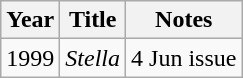<table class="wikitable">
<tr>
<th>Year</th>
<th>Title</th>
<th>Notes</th>
</tr>
<tr>
<td>1999</td>
<td><em>Stella</em></td>
<td>4 Jun issue</td>
</tr>
</table>
